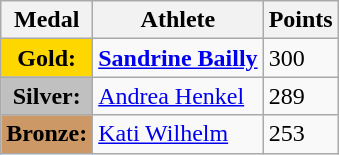<table class="wikitable">
<tr>
<th><strong>Medal</strong></th>
<th><strong>Athlete</strong></th>
<th><strong>Points</strong></th>
</tr>
<tr>
<td style="text-align:center;background-color:gold;"><strong>Gold:</strong></td>
<td> <strong><a href='#'>Sandrine Bailly</a></strong></td>
<td>300</td>
</tr>
<tr>
<td style="text-align:center;background-color:silver;"><strong>Silver:</strong></td>
<td> <a href='#'>Andrea Henkel</a></td>
<td>289</td>
</tr>
<tr>
<td style="text-align:center;background-color:#CC9966;"><strong>Bronze:</strong></td>
<td> <a href='#'>Kati Wilhelm</a></td>
<td>253</td>
</tr>
</table>
